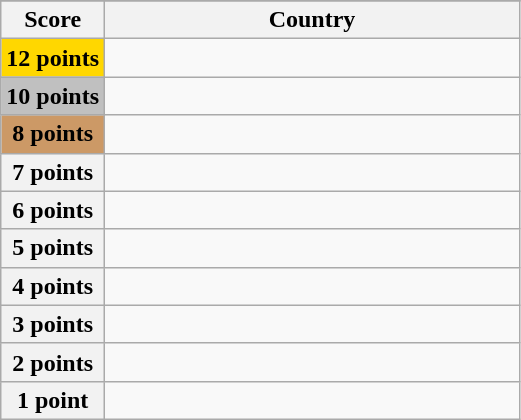<table class="wikitable">
<tr>
</tr>
<tr>
<th scope="col" width="20%">Score</th>
<th scope="col">Country</th>
</tr>
<tr>
<th scope="row" style="background:gold">12 points</th>
<td></td>
</tr>
<tr>
<th scope="row" style="background:silver">10 points</th>
<td></td>
</tr>
<tr>
<th scope="row" style="background:#CC9966">8 points</th>
<td></td>
</tr>
<tr>
<th scope="row">7 points</th>
<td></td>
</tr>
<tr>
<th scope="row">6 points</th>
<td></td>
</tr>
<tr>
<th scope="row">5 points</th>
<td></td>
</tr>
<tr>
<th scope="row">4 points</th>
<td></td>
</tr>
<tr>
<th scope="row">3 points</th>
<td></td>
</tr>
<tr>
<th scope="row">2 points</th>
<td></td>
</tr>
<tr>
<th scope="row">1 point</th>
<td></td>
</tr>
</table>
